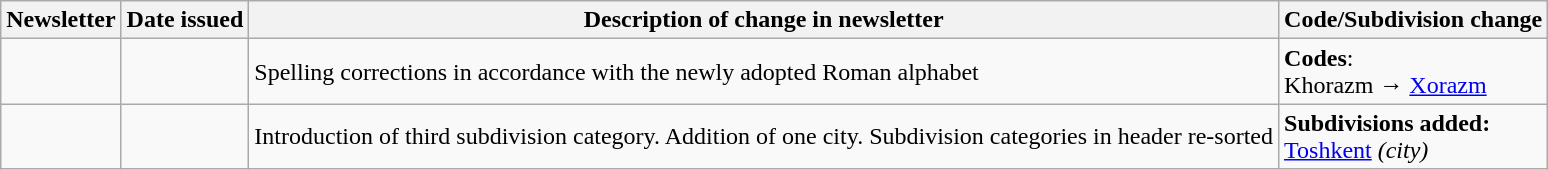<table class="wikitable">
<tr>
<th>Newsletter</th>
<th>Date issued</th>
<th>Description of change in newsletter</th>
<th>Code/Subdivision change</th>
</tr>
<tr>
<td id="I-2"></td>
<td></td>
<td>Spelling corrections in accordance with the newly adopted Roman alphabet</td>
<td style=white-space:nowrap><strong>Codes</strong>:<br>  Khorazm →  <a href='#'>Xorazm</a></td>
</tr>
<tr>
<td id="I-4"></td>
<td></td>
<td>Introduction of third subdivision category. Addition of one city. Subdivision categories in header re-sorted</td>
<td style=white-space:nowrap><strong>Subdivisions added:</strong><br>  <a href='#'>Toshkent</a> <em>(city)</em></td>
</tr>
</table>
